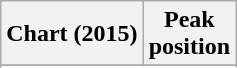<table class="wikitable sortable plainrowheaders" style="text-align:center">
<tr>
<th scope="col">Chart (2015)</th>
<th scope="col">Peak<br>position</th>
</tr>
<tr>
</tr>
<tr>
</tr>
<tr>
</tr>
</table>
